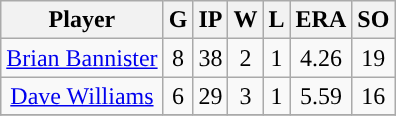<table class="wikitable sortable">
<tr>
<th>Player</th>
<th>G</th>
<th>IP</th>
<th>W</th>
<th>L</th>
<th>ERA</th>
<th>SO</th>
</tr>
<tr align="center">
<td><a href='#'>Brian Bannister</a></td>
<td>8</td>
<td>38</td>
<td>2</td>
<td>1</td>
<td>4.26</td>
<td>19</td>
</tr>
<tr align="center">
<td><a href='#'>Dave Williams</a></td>
<td>6</td>
<td>29</td>
<td>3</td>
<td>1</td>
<td>5.59</td>
<td>16</td>
</tr>
<tr align="center">
</tr>
</table>
